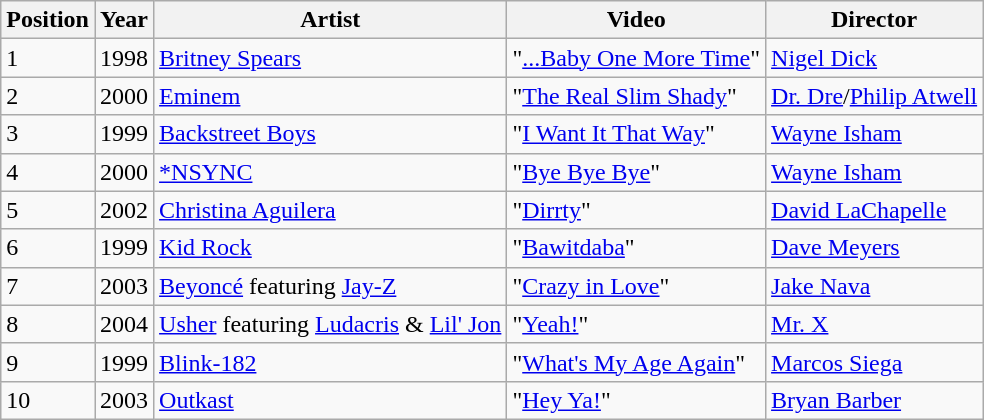<table class="wikitable">
<tr>
<th>Position</th>
<th>Year</th>
<th>Artist</th>
<th>Video</th>
<th>Director</th>
</tr>
<tr>
<td>1</td>
<td>1998</td>
<td><a href='#'>Britney Spears</a></td>
<td>"<a href='#'>...Baby One More Time</a>"</td>
<td><a href='#'>Nigel Dick</a></td>
</tr>
<tr>
<td>2</td>
<td>2000</td>
<td><a href='#'>Eminem</a></td>
<td>"<a href='#'>The Real Slim Shady</a>"</td>
<td><a href='#'>Dr. Dre</a>/<a href='#'>Philip Atwell</a></td>
</tr>
<tr>
<td>3</td>
<td>1999</td>
<td><a href='#'>Backstreet Boys</a></td>
<td>"<a href='#'>I Want It That Way</a>"</td>
<td><a href='#'>Wayne Isham</a></td>
</tr>
<tr>
<td>4</td>
<td>2000</td>
<td><a href='#'>*NSYNC</a></td>
<td>"<a href='#'>Bye Bye Bye</a>"</td>
<td><a href='#'>Wayne Isham</a></td>
</tr>
<tr>
<td>5</td>
<td>2002</td>
<td><a href='#'>Christina Aguilera</a></td>
<td>"<a href='#'>Dirrty</a>"</td>
<td><a href='#'>David LaChapelle</a></td>
</tr>
<tr>
<td>6</td>
<td>1999</td>
<td><a href='#'>Kid Rock</a></td>
<td>"<a href='#'>Bawitdaba</a>"</td>
<td><a href='#'>Dave Meyers</a></td>
</tr>
<tr>
<td>7</td>
<td>2003</td>
<td><a href='#'>Beyoncé</a> featuring <a href='#'>Jay-Z</a></td>
<td>"<a href='#'>Crazy in Love</a>"</td>
<td><a href='#'>Jake Nava</a></td>
</tr>
<tr>
<td>8</td>
<td>2004</td>
<td><a href='#'>Usher</a> featuring <a href='#'>Ludacris</a> & <a href='#'>Lil' Jon</a></td>
<td>"<a href='#'>Yeah!</a>"</td>
<td><a href='#'>Mr. X</a></td>
</tr>
<tr>
<td>9</td>
<td>1999</td>
<td><a href='#'>Blink-182</a></td>
<td>"<a href='#'>What's My Age Again</a>"</td>
<td><a href='#'>Marcos Siega</a></td>
</tr>
<tr>
<td>10</td>
<td>2003</td>
<td><a href='#'>Outkast</a></td>
<td>"<a href='#'>Hey Ya!</a>"</td>
<td><a href='#'>Bryan Barber</a></td>
</tr>
</table>
